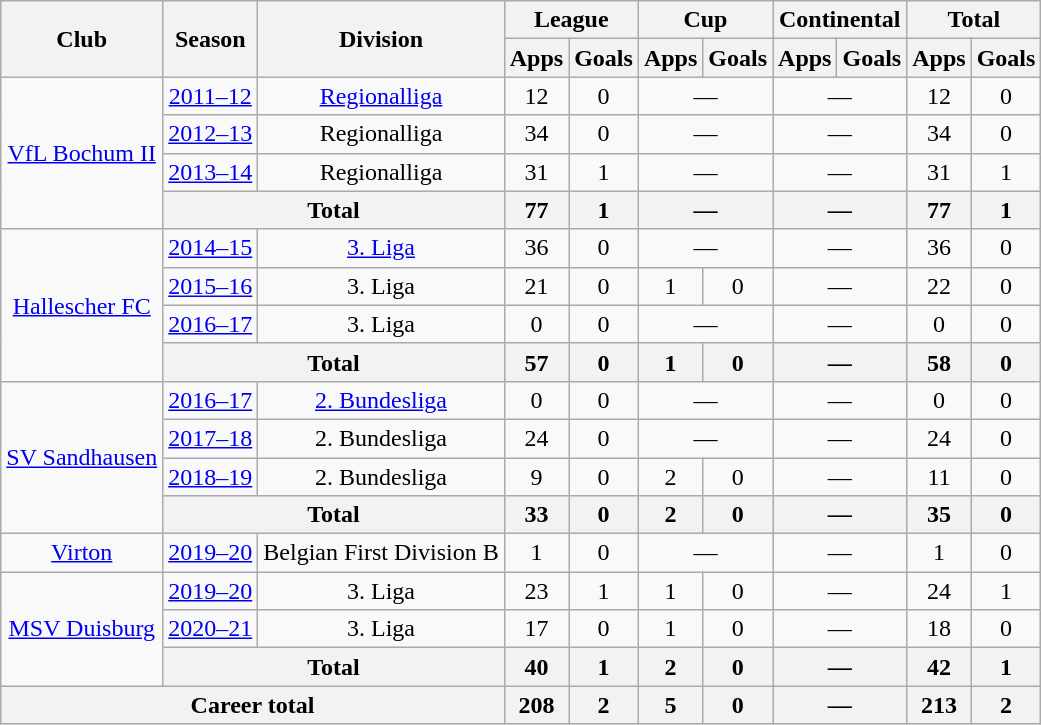<table class="wikitable" style="text-align:center">
<tr>
<th rowspan="2">Club</th>
<th rowspan="2">Season</th>
<th rowspan="2">Division</th>
<th colspan="2">League</th>
<th colspan="2">Cup</th>
<th colspan="2">Continental</th>
<th colspan="2">Total</th>
</tr>
<tr>
<th>Apps</th>
<th>Goals</th>
<th>Apps</th>
<th>Goals</th>
<th>Apps</th>
<th>Goals</th>
<th>Apps</th>
<th>Goals</th>
</tr>
<tr>
<td rowspan="4"><a href='#'>VfL Bochum II</a></td>
<td><a href='#'>2011–12</a></td>
<td><a href='#'>Regionalliga</a></td>
<td>12</td>
<td>0</td>
<td colspan="2">—</td>
<td colspan="2">—</td>
<td>12</td>
<td>0</td>
</tr>
<tr>
<td><a href='#'>2012–13</a></td>
<td>Regionalliga</td>
<td>34</td>
<td>0</td>
<td colspan="2">—</td>
<td colspan="2">—</td>
<td>34</td>
<td>0</td>
</tr>
<tr>
<td><a href='#'>2013–14</a></td>
<td>Regionalliga</td>
<td>31</td>
<td>1</td>
<td colspan="2">—</td>
<td colspan="2">—</td>
<td>31</td>
<td>1</td>
</tr>
<tr>
<th colspan="2">Total</th>
<th>77</th>
<th>1</th>
<th colspan="2">—</th>
<th colspan="2">—</th>
<th>77</th>
<th>1</th>
</tr>
<tr>
<td rowspan="4"><a href='#'>Hallescher FC</a></td>
<td><a href='#'>2014–15</a></td>
<td><a href='#'>3. Liga</a></td>
<td>36</td>
<td>0</td>
<td colspan="2">—</td>
<td colspan="2">—</td>
<td>36</td>
<td>0</td>
</tr>
<tr>
<td><a href='#'>2015–16</a></td>
<td>3. Liga</td>
<td>21</td>
<td>0</td>
<td>1</td>
<td>0</td>
<td colspan="2">—</td>
<td>22</td>
<td>0</td>
</tr>
<tr>
<td><a href='#'>2016–17</a></td>
<td>3. Liga</td>
<td>0</td>
<td>0</td>
<td colspan="2">—</td>
<td colspan="2">—</td>
<td>0</td>
<td>0</td>
</tr>
<tr>
<th colspan="2">Total</th>
<th>57</th>
<th>0</th>
<th>1</th>
<th>0</th>
<th colspan="2">—</th>
<th>58</th>
<th>0</th>
</tr>
<tr>
<td rowspan="4"><a href='#'>SV Sandhausen</a></td>
<td><a href='#'>2016–17</a></td>
<td><a href='#'>2. Bundesliga</a></td>
<td>0</td>
<td>0</td>
<td colspan="2">—</td>
<td colspan="2">—</td>
<td>0</td>
<td>0</td>
</tr>
<tr>
<td><a href='#'>2017–18</a></td>
<td>2. Bundesliga</td>
<td>24</td>
<td>0</td>
<td colspan="2">—</td>
<td colspan="2">—</td>
<td>24</td>
<td>0</td>
</tr>
<tr>
<td><a href='#'>2018–19</a></td>
<td>2. Bundesliga</td>
<td>9</td>
<td>0</td>
<td>2</td>
<td>0</td>
<td colspan="2">—</td>
<td>11</td>
<td>0</td>
</tr>
<tr>
<th colspan="2">Total</th>
<th>33</th>
<th>0</th>
<th>2</th>
<th>0</th>
<th colspan="2">—</th>
<th>35</th>
<th>0</th>
</tr>
<tr>
<td><a href='#'>Virton</a></td>
<td><a href='#'>2019–20</a></td>
<td>Belgian First Division B</td>
<td>1</td>
<td>0</td>
<td colspan="2">—</td>
<td colspan="2">—</td>
<td>1</td>
<td>0</td>
</tr>
<tr>
<td rowspan="3"><a href='#'>MSV Duisburg</a></td>
<td><a href='#'>2019–20</a></td>
<td>3. Liga</td>
<td>23</td>
<td>1</td>
<td>1</td>
<td>0</td>
<td colspan="2">—</td>
<td>24</td>
<td>1</td>
</tr>
<tr>
<td><a href='#'>2020–21</a></td>
<td>3. Liga</td>
<td>17</td>
<td>0</td>
<td>1</td>
<td>0</td>
<td colspan="2">—</td>
<td>18</td>
<td>0</td>
</tr>
<tr>
<th colspan="2">Total</th>
<th>40</th>
<th>1</th>
<th>2</th>
<th>0</th>
<th colspan="2">—</th>
<th>42</th>
<th>1</th>
</tr>
<tr>
<th colspan="3">Career total</th>
<th>208</th>
<th>2</th>
<th>5</th>
<th>0</th>
<th colspan="2">—</th>
<th>213</th>
<th>2</th>
</tr>
</table>
